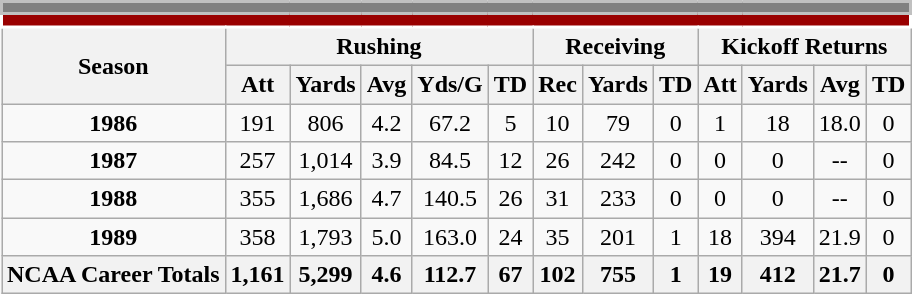<table class=wikitable style="text-align:center;">
<tr>
<td ! colspan="14" style="background:gray; border:2px solid silver; color:white;"></td>
</tr>
<tr>
<td ! colspan="14" style="background: #990000; border: 2px solid #FFFFFF; color:#FFFFFF;"></td>
</tr>
<tr>
<th rowspan=2>Season</th>
<th colspan=5>Rushing</th>
<th colspan=3>Receiving</th>
<th colspan=5>Kickoff Returns</th>
</tr>
<tr>
<th>Att</th>
<th>Yards</th>
<th>Avg</th>
<th>Yds/G</th>
<th>TD</th>
<th>Rec</th>
<th>Yards</th>
<th>TD</th>
<th>Att</th>
<th>Yards</th>
<th>Avg</th>
<th>TD</th>
</tr>
<tr>
<td><strong>1986</strong></td>
<td>191</td>
<td>806</td>
<td>4.2</td>
<td>67.2</td>
<td>5</td>
<td>10</td>
<td>79</td>
<td>0</td>
<td>1</td>
<td>18</td>
<td>18.0</td>
<td>0</td>
</tr>
<tr>
<td><strong>1987</strong></td>
<td>257</td>
<td>1,014</td>
<td>3.9</td>
<td>84.5</td>
<td>12</td>
<td>26</td>
<td>242</td>
<td>0</td>
<td>0</td>
<td>0</td>
<td>--</td>
<td>0</td>
</tr>
<tr>
<td><strong>1988</strong></td>
<td>355</td>
<td>1,686</td>
<td>4.7</td>
<td>140.5</td>
<td>26</td>
<td>31</td>
<td>233</td>
<td>0</td>
<td>0</td>
<td>0</td>
<td>--</td>
<td>0</td>
</tr>
<tr>
<td><strong>1989</strong></td>
<td>358</td>
<td>1,793</td>
<td>5.0</td>
<td>163.0</td>
<td>24</td>
<td>35</td>
<td>201</td>
<td>1</td>
<td>18</td>
<td>394</td>
<td>21.9</td>
<td>0</td>
</tr>
<tr>
<th>NCAA Career Totals</th>
<th>1,161</th>
<th>5,299</th>
<th>4.6</th>
<th>112.7</th>
<th>67</th>
<th>102</th>
<th>755</th>
<th>1</th>
<th>19</th>
<th>412</th>
<th>21.7</th>
<th>0</th>
</tr>
</table>
